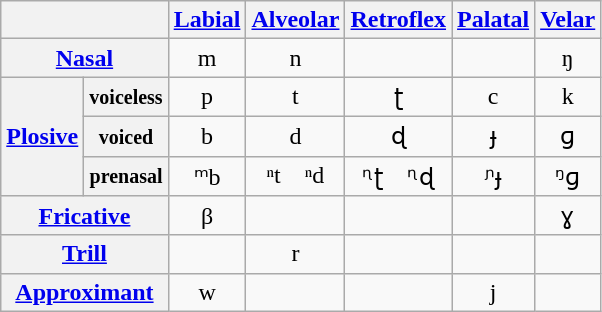<table class="wikitable" style="text-align:center">
<tr>
<th colspan="2"></th>
<th><a href='#'>Labial</a></th>
<th><a href='#'>Alveolar</a></th>
<th><a href='#'>Retroflex</a></th>
<th><a href='#'>Palatal</a></th>
<th><a href='#'>Velar</a></th>
</tr>
<tr>
<th colspan="2"><a href='#'>Nasal</a></th>
<td>m</td>
<td>n</td>
<td></td>
<td></td>
<td>ŋ</td>
</tr>
<tr>
<th rowspan="3"><a href='#'>Plosive</a></th>
<th><small>voiceless</small></th>
<td>p</td>
<td>t</td>
<td>ʈ</td>
<td>c</td>
<td>k</td>
</tr>
<tr>
<th><small>voiced</small></th>
<td>b</td>
<td>d</td>
<td>ɖ</td>
<td>ɟ</td>
<td>ɡ</td>
</tr>
<tr>
<th><small>prenasal</small></th>
<td>ᵐb</td>
<td>ⁿt ⁿd</td>
<td>ᶯʈ ᶯɖ</td>
<td>ᶮɟ</td>
<td>ᵑɡ</td>
</tr>
<tr>
<th colspan="2"><a href='#'>Fricative</a></th>
<td>β</td>
<td></td>
<td></td>
<td></td>
<td>ɣ</td>
</tr>
<tr>
<th colspan="2"><a href='#'>Trill</a></th>
<td></td>
<td>r</td>
<td></td>
<td></td>
<td></td>
</tr>
<tr>
<th colspan="2"><a href='#'>Approximant</a></th>
<td>w</td>
<td></td>
<td></td>
<td>j</td>
<td></td>
</tr>
</table>
